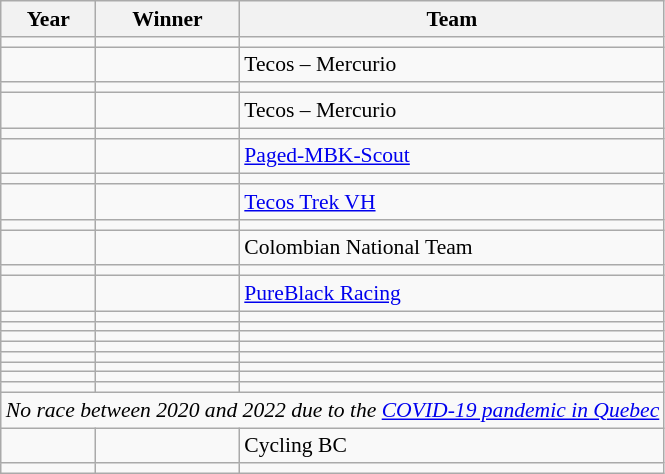<table class=wikitable style="font-size:90%">
<tr>
<th>Year</th>
<th>Winner</th>
<th>Team</th>
</tr>
<tr>
<td></td>
<td></td>
<td> </td>
</tr>
<tr>
<td></td>
<td></td>
<td> Tecos – Mercurio</td>
</tr>
<tr>
<td></td>
<td></td>
<td> </td>
</tr>
<tr>
<td></td>
<td></td>
<td> Tecos – Mercurio</td>
</tr>
<tr>
<td></td>
<td></td>
<td> </td>
</tr>
<tr>
<td></td>
<td></td>
<td> <a href='#'>Paged-MBK-Scout</a></td>
</tr>
<tr>
<td></td>
<td></td>
<td> </td>
</tr>
<tr>
<td></td>
<td></td>
<td> <a href='#'>Tecos Trek VH</a></td>
</tr>
<tr>
<td></td>
<td></td>
<td> </td>
</tr>
<tr>
<td></td>
<td></td>
<td> Colombian National Team</td>
</tr>
<tr>
<td></td>
<td></td>
<td> </td>
</tr>
<tr>
<td></td>
<td></td>
<td> <a href='#'>PureBlack Racing</a></td>
</tr>
<tr>
<td></td>
<td></td>
<td> </td>
</tr>
<tr>
<td></td>
<td></td>
<td> </td>
</tr>
<tr>
<td></td>
<td></td>
<td> </td>
</tr>
<tr>
<td></td>
<td></td>
<td> </td>
</tr>
<tr>
<td></td>
<td></td>
<td> </td>
</tr>
<tr>
<td></td>
<td></td>
<td> </td>
</tr>
<tr>
<td></td>
<td></td>
<td> </td>
</tr>
<tr>
<td></td>
<td></td>
<td> </td>
</tr>
<tr>
<td colspan=3 align=center><em>No race between 2020 and 2022 due to the <a href='#'>COVID-19 pandemic in Quebec</a></em></td>
</tr>
<tr>
<td></td>
<td></td>
<td> Cycling BC</td>
</tr>
<tr>
<td></td>
<td></td>
<td> </td>
</tr>
</table>
